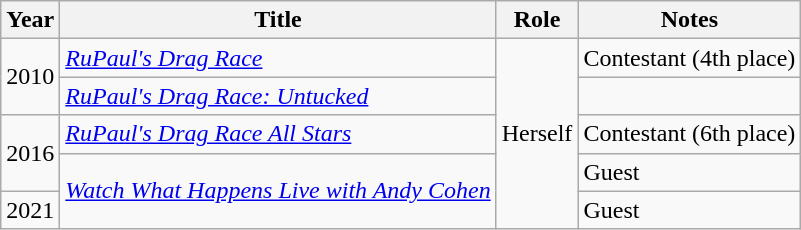<table class="wikitable">
<tr>
<th>Year</th>
<th>Title</th>
<th>Role</th>
<th>Notes</th>
</tr>
<tr>
<td rowspan="2">2010</td>
<td><a href='#'><em>RuPaul's Drag Race</em></a></td>
<td rowspan="5">Herself</td>
<td>Contestant (4th place)</td>
</tr>
<tr>
<td><em><a href='#'>RuPaul's Drag Race: Untucked</a></em></td>
<td></td>
</tr>
<tr>
<td rowspan="2">2016</td>
<td><a href='#'><em>RuPaul's Drag Race All Stars</em></a></td>
<td>Contestant (6th place)</td>
</tr>
<tr>
<td rowspan="2"><em><a href='#'>Watch What Happens Live with Andy Cohen</a></em></td>
<td>Guest</td>
</tr>
<tr>
<td>2021</td>
<td>Guest</td>
</tr>
</table>
